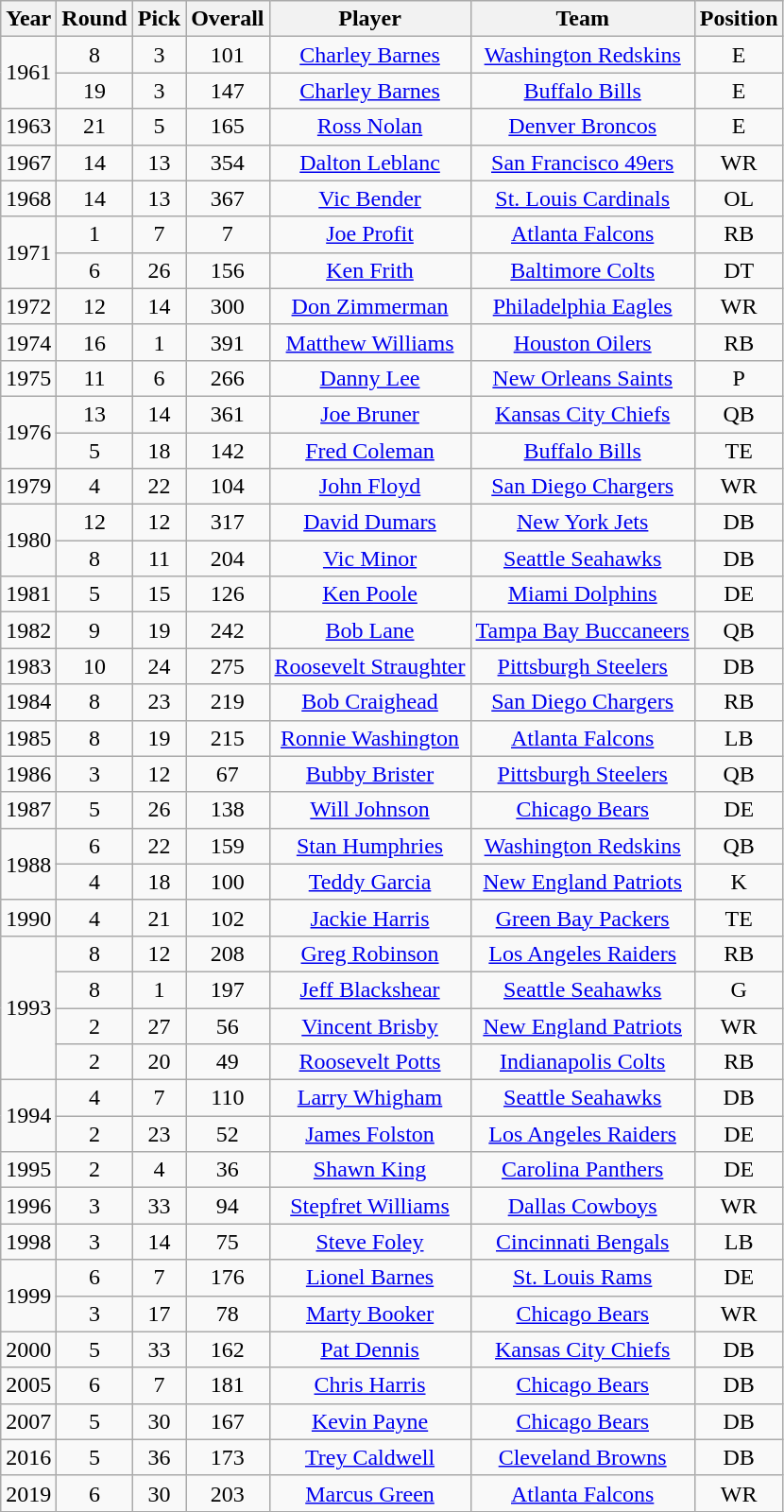<table class="wikitable sortable" style="text-align: center;">
<tr>
<th>Year</th>
<th>Round</th>
<th>Pick</th>
<th>Overall</th>
<th>Player</th>
<th>Team</th>
<th>Position</th>
</tr>
<tr>
<td rowspan="2">1961</td>
<td>8</td>
<td>3</td>
<td>101</td>
<td><a href='#'>Charley Barnes</a></td>
<td><a href='#'>Washington Redskins</a></td>
<td>E</td>
</tr>
<tr>
<td>19</td>
<td>3</td>
<td>147</td>
<td><a href='#'>Charley Barnes</a></td>
<td><a href='#'>Buffalo Bills</a></td>
<td>E</td>
</tr>
<tr>
<td>1963</td>
<td>21</td>
<td>5</td>
<td>165</td>
<td><a href='#'>Ross Nolan</a></td>
<td><a href='#'>Denver Broncos</a></td>
<td>E</td>
</tr>
<tr>
<td>1967</td>
<td>14</td>
<td>13</td>
<td>354</td>
<td><a href='#'>Dalton Leblanc</a></td>
<td><a href='#'>San Francisco 49ers</a></td>
<td>WR</td>
</tr>
<tr>
<td>1968</td>
<td>14</td>
<td>13</td>
<td>367</td>
<td><a href='#'>Vic Bender</a></td>
<td><a href='#'>St. Louis Cardinals</a></td>
<td>OL</td>
</tr>
<tr>
<td rowspan="2">1971</td>
<td>1</td>
<td>7</td>
<td>7</td>
<td><a href='#'>Joe Profit</a></td>
<td><a href='#'>Atlanta Falcons</a></td>
<td>RB</td>
</tr>
<tr>
<td>6</td>
<td>26</td>
<td>156</td>
<td><a href='#'>Ken Frith</a></td>
<td><a href='#'>Baltimore Colts</a></td>
<td>DT</td>
</tr>
<tr>
<td>1972</td>
<td>12</td>
<td>14</td>
<td>300</td>
<td><a href='#'>Don Zimmerman</a></td>
<td><a href='#'>Philadelphia Eagles</a></td>
<td>WR</td>
</tr>
<tr>
<td>1974</td>
<td>16</td>
<td>1</td>
<td>391</td>
<td><a href='#'>Matthew Williams</a></td>
<td><a href='#'>Houston Oilers</a></td>
<td>RB</td>
</tr>
<tr>
<td>1975</td>
<td>11</td>
<td>6</td>
<td>266</td>
<td><a href='#'>Danny Lee</a></td>
<td><a href='#'>New Orleans Saints</a></td>
<td>P</td>
</tr>
<tr>
<td rowspan="2">1976</td>
<td>13</td>
<td>14</td>
<td>361</td>
<td><a href='#'>Joe Bruner</a></td>
<td><a href='#'>Kansas City Chiefs</a></td>
<td>QB</td>
</tr>
<tr>
<td>5</td>
<td>18</td>
<td>142</td>
<td><a href='#'>Fred Coleman</a></td>
<td><a href='#'>Buffalo Bills</a></td>
<td>TE</td>
</tr>
<tr>
<td>1979</td>
<td>4</td>
<td>22</td>
<td>104</td>
<td><a href='#'>John Floyd</a></td>
<td><a href='#'>San Diego Chargers</a></td>
<td>WR</td>
</tr>
<tr>
<td rowspan="2">1980</td>
<td>12</td>
<td>12</td>
<td>317</td>
<td><a href='#'>David Dumars</a></td>
<td><a href='#'>New York Jets</a></td>
<td>DB</td>
</tr>
<tr>
<td>8</td>
<td>11</td>
<td>204</td>
<td><a href='#'>Vic Minor</a></td>
<td><a href='#'>Seattle Seahawks</a></td>
<td>DB</td>
</tr>
<tr>
<td>1981</td>
<td>5</td>
<td>15</td>
<td>126</td>
<td><a href='#'>Ken Poole</a></td>
<td><a href='#'>Miami Dolphins</a></td>
<td>DE</td>
</tr>
<tr>
<td>1982</td>
<td>9</td>
<td>19</td>
<td>242</td>
<td><a href='#'>Bob Lane</a></td>
<td><a href='#'>Tampa Bay Buccaneers</a></td>
<td>QB</td>
</tr>
<tr>
<td>1983</td>
<td>10</td>
<td>24</td>
<td>275</td>
<td><a href='#'>Roosevelt Straughter</a></td>
<td><a href='#'>Pittsburgh Steelers</a></td>
<td>DB</td>
</tr>
<tr>
<td>1984</td>
<td>8</td>
<td>23</td>
<td>219</td>
<td><a href='#'>Bob Craighead</a></td>
<td><a href='#'>San Diego Chargers</a></td>
<td>RB</td>
</tr>
<tr>
<td>1985</td>
<td>8</td>
<td>19</td>
<td>215</td>
<td><a href='#'>Ronnie Washington</a></td>
<td><a href='#'>Atlanta Falcons</a></td>
<td>LB</td>
</tr>
<tr>
<td>1986</td>
<td>3</td>
<td>12</td>
<td>67</td>
<td><a href='#'>Bubby Brister</a></td>
<td><a href='#'>Pittsburgh Steelers</a></td>
<td>QB</td>
</tr>
<tr>
<td>1987</td>
<td>5</td>
<td>26</td>
<td>138</td>
<td><a href='#'>Will Johnson</a></td>
<td><a href='#'>Chicago Bears</a></td>
<td>DE</td>
</tr>
<tr>
<td rowspan="2">1988</td>
<td>6</td>
<td>22</td>
<td>159</td>
<td><a href='#'>Stan Humphries</a></td>
<td><a href='#'>Washington Redskins</a></td>
<td>QB</td>
</tr>
<tr>
<td>4</td>
<td>18</td>
<td>100</td>
<td><a href='#'>Teddy Garcia</a></td>
<td><a href='#'>New England Patriots</a></td>
<td>K</td>
</tr>
<tr>
<td>1990</td>
<td>4</td>
<td>21</td>
<td>102</td>
<td><a href='#'>Jackie Harris</a></td>
<td><a href='#'>Green Bay Packers</a></td>
<td>TE</td>
</tr>
<tr>
<td rowspan="4">1993</td>
<td>8</td>
<td>12</td>
<td>208</td>
<td><a href='#'>Greg Robinson</a></td>
<td><a href='#'>Los Angeles Raiders</a></td>
<td>RB</td>
</tr>
<tr>
<td>8</td>
<td>1</td>
<td>197</td>
<td><a href='#'>Jeff Blackshear</a></td>
<td><a href='#'>Seattle Seahawks</a></td>
<td>G</td>
</tr>
<tr>
<td>2</td>
<td>27</td>
<td>56</td>
<td><a href='#'>Vincent Brisby</a></td>
<td><a href='#'>New England Patriots</a></td>
<td>WR</td>
</tr>
<tr>
<td>2</td>
<td>20</td>
<td>49</td>
<td><a href='#'>Roosevelt Potts</a></td>
<td><a href='#'>Indianapolis Colts</a></td>
<td>RB</td>
</tr>
<tr>
<td rowspan="2">1994</td>
<td>4</td>
<td>7</td>
<td>110</td>
<td><a href='#'>Larry Whigham</a></td>
<td><a href='#'>Seattle Seahawks</a></td>
<td>DB</td>
</tr>
<tr>
<td>2</td>
<td>23</td>
<td>52</td>
<td><a href='#'>James Folston</a></td>
<td><a href='#'>Los Angeles Raiders</a></td>
<td>DE</td>
</tr>
<tr>
<td>1995</td>
<td>2</td>
<td>4</td>
<td>36</td>
<td><a href='#'>Shawn King</a></td>
<td><a href='#'>Carolina Panthers</a></td>
<td>DE</td>
</tr>
<tr>
<td>1996</td>
<td>3</td>
<td>33</td>
<td>94</td>
<td><a href='#'>Stepfret Williams</a></td>
<td><a href='#'>Dallas Cowboys</a></td>
<td>WR</td>
</tr>
<tr>
<td>1998</td>
<td>3</td>
<td>14</td>
<td>75</td>
<td><a href='#'>Steve Foley</a></td>
<td><a href='#'>Cincinnati Bengals</a></td>
<td>LB</td>
</tr>
<tr>
<td rowspan="2">1999</td>
<td>6</td>
<td>7</td>
<td>176</td>
<td><a href='#'>Lionel Barnes</a></td>
<td><a href='#'>St. Louis Rams</a></td>
<td>DE</td>
</tr>
<tr>
<td>3</td>
<td>17</td>
<td>78</td>
<td><a href='#'>Marty Booker</a></td>
<td><a href='#'>Chicago Bears</a></td>
<td>WR</td>
</tr>
<tr>
<td>2000</td>
<td>5</td>
<td>33</td>
<td>162</td>
<td><a href='#'>Pat Dennis</a></td>
<td><a href='#'>Kansas City Chiefs</a></td>
<td>DB</td>
</tr>
<tr>
<td>2005</td>
<td>6</td>
<td>7</td>
<td>181</td>
<td><a href='#'>Chris Harris</a></td>
<td><a href='#'>Chicago Bears</a></td>
<td>DB</td>
</tr>
<tr>
<td>2007</td>
<td>5</td>
<td>30</td>
<td>167</td>
<td><a href='#'>Kevin Payne</a></td>
<td><a href='#'>Chicago Bears</a></td>
<td>DB</td>
</tr>
<tr>
<td>2016</td>
<td>5</td>
<td>36</td>
<td>173</td>
<td><a href='#'>Trey Caldwell</a></td>
<td><a href='#'>Cleveland Browns</a></td>
<td>DB</td>
</tr>
<tr>
<td>2019</td>
<td>6</td>
<td>30</td>
<td>203</td>
<td><a href='#'>Marcus Green</a></td>
<td><a href='#'>Atlanta Falcons</a></td>
<td>WR</td>
</tr>
<tr>
</tr>
</table>
